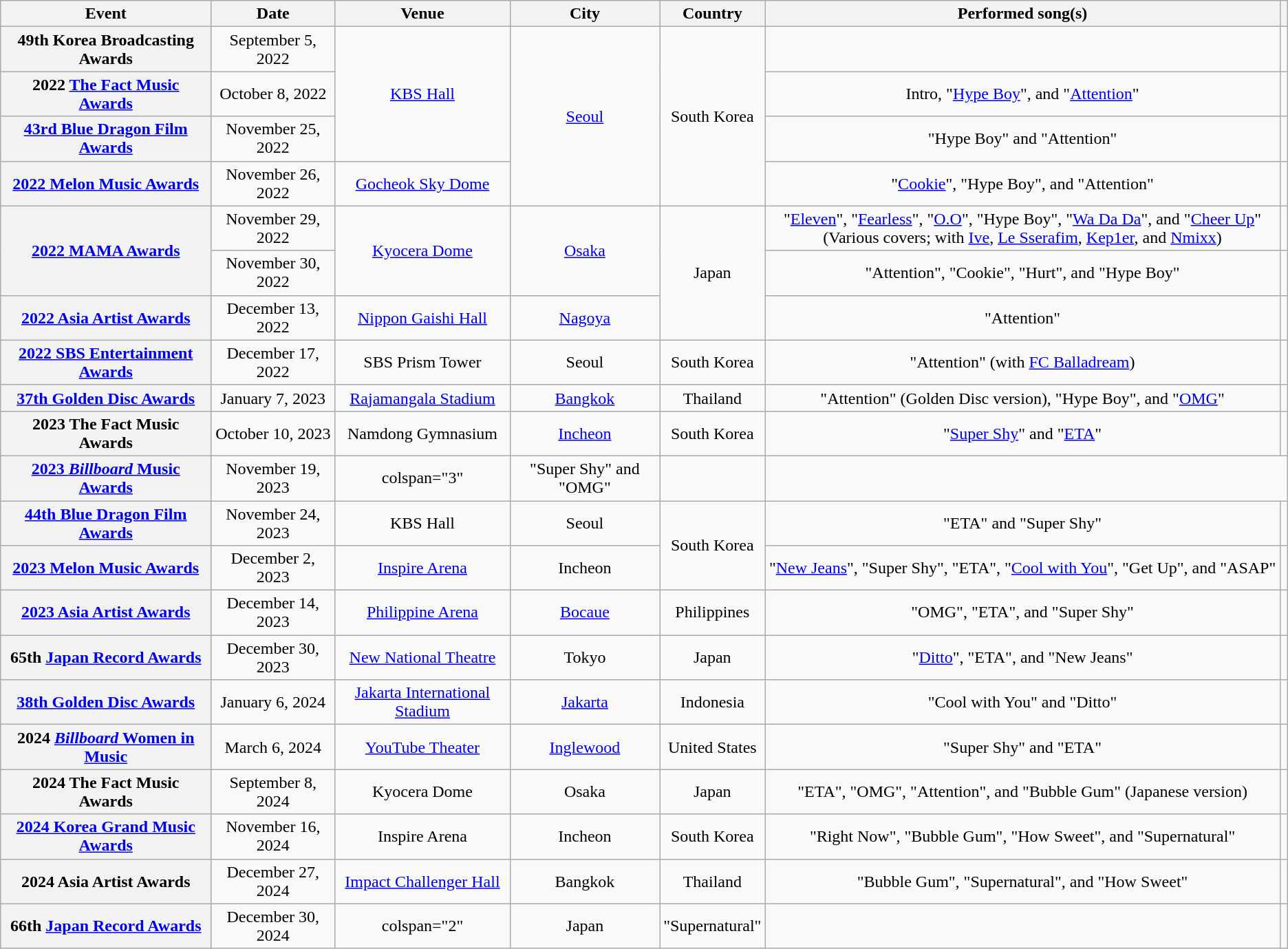<table class="wikitable sortable plainrowheaders" style="text-align:center;">
<tr>
<th scope="col">Event</th>
<th scope="col">Date</th>
<th scope="col">Venue</th>
<th scope="col">City</th>
<th scope="col">Country</th>
<th scope="col" style="width:40%">Performed song(s)</th>
<th scope="col" class="unsortable"></th>
</tr>
<tr>
<th scope="row">49th Korea Broadcasting Awards</th>
<td>September 5, 2022</td>
<td rowspan="3"><a href='#'>KBS Hall</a></td>
<td rowspan="4"><a href='#'>Seoul</a></td>
<td rowspan="4">South Korea</td>
<td></td>
<td></td>
</tr>
<tr>
<th scope="row">2022 <a href='#'>The Fact Music Awards</a></th>
<td>October 8, 2022</td>
<td>Intro, "<a href='#'>Hype Boy</a>", and "<a href='#'>Attention</a>"</td>
<td></td>
</tr>
<tr>
<th scope="row"><a href='#'>43rd Blue Dragon Film Awards</a></th>
<td>November 25, 2022</td>
<td>"Hype Boy" and "Attention"</td>
<td></td>
</tr>
<tr>
<th scope="row"><a href='#'>2022 Melon Music Awards</a></th>
<td>November 26, 2022</td>
<td><a href='#'>Gocheok Sky Dome</a></td>
<td>"<a href='#'>Cookie</a>", "Hype Boy", and "Attention"</td>
<td></td>
</tr>
<tr>
<th scope="row" rowspan="2"><a href='#'>2022 MAMA Awards</a></th>
<td>November 29, 2022</td>
<td rowspan="2"><a href='#'>Kyocera Dome</a></td>
<td rowspan="2"><a href='#'>Osaka</a></td>
<td rowspan="3">Japan</td>
<td>"<a href='#'>Eleven</a>", "<a href='#'>Fearless</a>", "<a href='#'>O.O</a>", "Hype Boy", "<a href='#'>Wa Da Da</a>", and "<a href='#'>Cheer Up</a>" (Various covers; with <a href='#'>Ive</a>, <a href='#'>Le Sserafim</a>, <a href='#'>Kep1er</a>, and <a href='#'>Nmixx</a>)</td>
<td></td>
</tr>
<tr>
<td>November 30, 2022</td>
<td>"Attention", "Cookie", "Hurt", and "Hype Boy"</td>
<td></td>
</tr>
<tr>
<th scope="row"><a href='#'>2022 Asia Artist Awards</a></th>
<td>December 13, 2022</td>
<td><a href='#'>Nippon Gaishi Hall</a></td>
<td><a href='#'>Nagoya</a></td>
<td>"Attention"</td>
<td></td>
</tr>
<tr>
<th scope="row"><a href='#'>2022 SBS Entertainment Awards</a></th>
<td>December 17, 2022</td>
<td>SBS Prism Tower</td>
<td>Seoul</td>
<td>South Korea</td>
<td>"Attention" (with <a href='#'>FC Balladream</a>)</td>
<td></td>
</tr>
<tr>
<th scope="row"><a href='#'>37th Golden Disc Awards</a></th>
<td>January 7, 2023</td>
<td><a href='#'>Rajamangala Stadium</a></td>
<td><a href='#'>Bangkok</a></td>
<td>Thailand</td>
<td>"Attention" (Golden Disc version), "Hype Boy", and "<a href='#'>OMG</a>"</td>
<td></td>
</tr>
<tr>
<th scope="row">2023 The Fact Music Awards</th>
<td>October 10, 2023</td>
<td>Namdong Gymnasium</td>
<td><a href='#'>Incheon</a></td>
<td>South Korea</td>
<td>"<a href='#'>Super Shy</a>" and "<a href='#'>ETA</a>"</td>
<td></td>
</tr>
<tr>
<th scope="row"><a href='#'>2023 <em>Billboard</em> Music Awards</a></th>
<td>November 19, 2023</td>
<td>colspan="3" </td>
<td>"Super Shy" and "OMG"</td>
<td></td>
</tr>
<tr>
<th scope="row"><a href='#'>44th Blue Dragon Film Awards</a></th>
<td>November 24, 2023</td>
<td>KBS Hall</td>
<td>Seoul</td>
<td rowspan="2">South Korea</td>
<td>"ETA" and "Super Shy"</td>
<td></td>
</tr>
<tr>
<th scope="row"><a href='#'>2023 Melon Music Awards</a></th>
<td>December 2, 2023</td>
<td><a href='#'>Inspire Arena</a></td>
<td>Incheon</td>
<td>"<a href='#'>New Jeans</a>", "Super Shy", "ETA", "<a href='#'>Cool with You</a>", "Get Up", and "ASAP"</td>
<td></td>
</tr>
<tr>
<th scope="row"><a href='#'>2023 Asia Artist Awards</a></th>
<td>December 14, 2023</td>
<td><a href='#'>Philippine Arena</a></td>
<td><a href='#'>Bocaue</a></td>
<td>Philippines</td>
<td>"OMG", "ETA", and "Super Shy"</td>
<td></td>
</tr>
<tr>
<th scope="row">65th <a href='#'>Japan Record Awards</a></th>
<td>December 30, 2023</td>
<td><a href='#'>New National Theatre</a></td>
<td>Tokyo</td>
<td>Japan</td>
<td>"<a href='#'>Ditto</a>", "ETA", and "New Jeans"</td>
<td></td>
</tr>
<tr>
<th scope="row"><a href='#'>38th Golden Disc Awards</a></th>
<td>January 6, 2024</td>
<td><a href='#'>Jakarta International Stadium</a></td>
<td><a href='#'>Jakarta</a></td>
<td>Indonesia</td>
<td>"Cool with You" and "Ditto"</td>
<td></td>
</tr>
<tr>
<th scope="row">2024 <a href='#'><em>Billboard</em> Women in Music</a></th>
<td>March 6, 2024</td>
<td><a href='#'>YouTube Theater</a></td>
<td><a href='#'>Inglewood</a></td>
<td>United States</td>
<td>"Super Shy" and "ETA"</td>
<td></td>
</tr>
<tr>
<th scope="row">2024 The Fact Music Awards</th>
<td>September 8, 2024</td>
<td>Kyocera Dome</td>
<td>Osaka</td>
<td>Japan</td>
<td>"ETA", "OMG", "Attention", and "Bubble Gum" (Japanese version)</td>
<td></td>
</tr>
<tr>
<th scope="row"><a href='#'>2024 Korea Grand Music Awards</a></th>
<td>November 16, 2024</td>
<td>Inspire Arena</td>
<td>Incheon</td>
<td>South Korea</td>
<td>"Right Now", "Bubble Gum", "How Sweet", and "Supernatural"</td>
<td></td>
</tr>
<tr>
<th scope="row">2024 Asia Artist Awards</th>
<td>December 27, 2024</td>
<td><a href='#'>Impact Challenger Hall</a></td>
<td>Bangkok</td>
<td>Thailand</td>
<td>"Bubble Gum", "Supernatural", and "How Sweet"</td>
<td></td>
</tr>
<tr>
<th scope="row">66th <a href='#'>Japan Record Awards</a></th>
<td>December 30, 2024</td>
<td>colspan="2" </td>
<td>Japan</td>
<td>"Supernatural"</td>
<td></td>
</tr>
</table>
